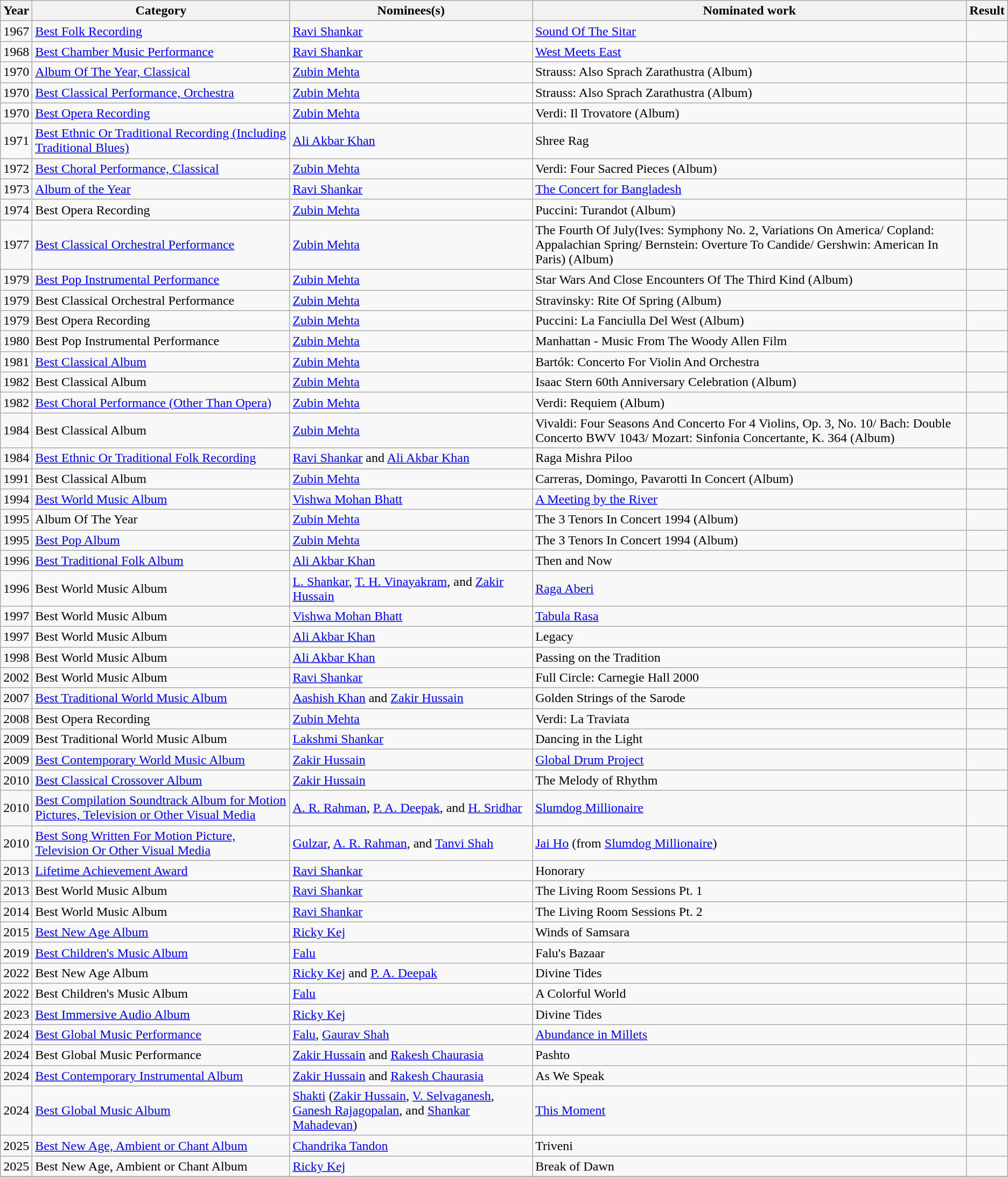<table class="wikitable sortable">
<tr>
<th>Year</th>
<th>Category</th>
<th>Nominees(s)</th>
<th>Nominated work</th>
<th>Result</th>
</tr>
<tr>
<td>1967</td>
<td><a href='#'>Best Folk Recording</a></td>
<td><a href='#'>Ravi Shankar</a></td>
<td><a href='#'>Sound Of The Sitar</a></td>
<td></td>
</tr>
<tr>
<td>1968</td>
<td><a href='#'>Best Chamber Music Performance</a></td>
<td><a href='#'>Ravi Shankar</a></td>
<td><a href='#'>West Meets East</a></td>
<td></td>
</tr>
<tr>
<td>1970</td>
<td><a href='#'>Album Of The Year, Classical</a></td>
<td><a href='#'>Zubin Mehta</a></td>
<td>Strauss: Also Sprach Zarathustra (Album)</td>
<td></td>
</tr>
<tr>
<td>1970</td>
<td><a href='#'>Best Classical Performance, Orchestra</a></td>
<td><a href='#'>Zubin Mehta</a></td>
<td>Strauss: Also Sprach Zarathustra (Album)</td>
<td></td>
</tr>
<tr>
<td>1970</td>
<td><a href='#'>Best Opera Recording</a></td>
<td><a href='#'>Zubin Mehta</a></td>
<td>Verdi: Il Trovatore (Album)</td>
<td></td>
</tr>
<tr>
<td>1971</td>
<td><a href='#'>Best Ethnic Or Traditional Recording (Including Traditional Blues)</a></td>
<td><a href='#'>Ali Akbar Khan</a></td>
<td>Shree Rag</td>
<td></td>
</tr>
<tr>
<td>1972</td>
<td><a href='#'>Best Choral Performance, Classical</a></td>
<td><a href='#'>Zubin Mehta</a></td>
<td>Verdi: Four Sacred Pieces (Album)</td>
<td></td>
</tr>
<tr>
<td>1973</td>
<td><a href='#'>Album of the Year</a></td>
<td><a href='#'>Ravi Shankar</a></td>
<td><a href='#'>The Concert for Bangladesh</a></td>
<td></td>
</tr>
<tr>
<td>1974</td>
<td>Best Opera Recording</td>
<td><a href='#'>Zubin Mehta</a></td>
<td>Puccini: Turandot (Album)</td>
<td></td>
</tr>
<tr>
<td>1977</td>
<td><a href='#'>Best Classical Orchestral Performance</a></td>
<td><a href='#'>Zubin Mehta</a></td>
<td>The Fourth Of July(Ives: Symphony No. 2, Variations On America/ Copland: Appalachian Spring/ Bernstein: Overture To Candide/ Gershwin: American In Paris) (Album)</td>
<td></td>
</tr>
<tr>
<td>1979</td>
<td><a href='#'>Best Pop Instrumental Performance</a></td>
<td><a href='#'>Zubin Mehta</a></td>
<td>Star Wars And Close Encounters Of The Third Kind (Album)</td>
<td></td>
</tr>
<tr>
<td>1979</td>
<td>Best Classical Orchestral Performance</td>
<td><a href='#'>Zubin Mehta</a></td>
<td>Stravinsky: Rite Of Spring (Album)</td>
<td></td>
</tr>
<tr>
<td>1979</td>
<td>Best Opera Recording</td>
<td><a href='#'>Zubin Mehta</a></td>
<td>Puccini: La Fanciulla Del West (Album)</td>
<td></td>
</tr>
<tr>
<td>1980</td>
<td>Best Pop Instrumental Performance</td>
<td><a href='#'>Zubin Mehta</a></td>
<td>Manhattan - Music From The Woody Allen Film</td>
<td></td>
</tr>
<tr>
<td>1981</td>
<td><a href='#'>Best Classical Album</a></td>
<td><a href='#'>Zubin Mehta</a></td>
<td>Bartók: Concerto For Violin And Orchestra</td>
<td></td>
</tr>
<tr>
<td>1982</td>
<td>Best Classical Album</td>
<td><a href='#'>Zubin Mehta</a></td>
<td>Isaac Stern 60th Anniversary Celebration (Album)</td>
<td></td>
</tr>
<tr>
<td>1982</td>
<td><a href='#'>Best Choral Performance (Other Than Opera)</a></td>
<td><a href='#'>Zubin Mehta</a></td>
<td>Verdi: Requiem (Album)</td>
<td></td>
</tr>
<tr>
<td>1984</td>
<td>Best Classical Album</td>
<td><a href='#'>Zubin Mehta</a></td>
<td>Vivaldi: Four Seasons And Concerto For 4 Violins, Op. 3, No. 10/ Bach: Double Concerto BWV 1043/ Mozart: Sinfonia Concertante, K. 364 (Album)</td>
<td></td>
</tr>
<tr>
<td>1984</td>
<td><a href='#'>Best Ethnic Or Traditional Folk Recording</a></td>
<td><a href='#'>Ravi Shankar</a> and <a href='#'>Ali Akbar Khan</a></td>
<td>Raga Mishra Piloo</td>
<td></td>
</tr>
<tr>
<td>1991</td>
<td>Best Classical Album</td>
<td><a href='#'>Zubin Mehta</a></td>
<td>Carreras, Domingo, Pavarotti In Concert (Album)</td>
<td></td>
</tr>
<tr>
<td>1994</td>
<td><a href='#'>Best World Music Album</a></td>
<td><a href='#'>Vishwa Mohan Bhatt</a></td>
<td><a href='#'>A Meeting by the River</a></td>
<td></td>
</tr>
<tr>
<td>1995</td>
<td>Album Of The Year</td>
<td><a href='#'>Zubin Mehta</a></td>
<td>The 3 Tenors In Concert 1994 (Album)</td>
<td></td>
</tr>
<tr>
<td>1995</td>
<td><a href='#'>Best Pop Album</a></td>
<td><a href='#'>Zubin Mehta</a></td>
<td>The 3 Tenors In Concert 1994 (Album)</td>
<td></td>
</tr>
<tr>
<td>1996</td>
<td><a href='#'>Best Traditional Folk Album</a></td>
<td><a href='#'>Ali Akbar Khan</a></td>
<td>Then and Now</td>
<td></td>
</tr>
<tr>
<td>1996</td>
<td>Best World Music Album</td>
<td><a href='#'>L. Shankar</a>, <a href='#'>T. H. Vinayakram</a>, and <a href='#'>Zakir Hussain</a></td>
<td><a href='#'>Raga Aberi</a></td>
<td></td>
</tr>
<tr>
<td>1997</td>
<td>Best World Music Album</td>
<td><a href='#'>Vishwa Mohan Bhatt</a></td>
<td><a href='#'>Tabula Rasa</a></td>
<td></td>
</tr>
<tr>
<td>1997</td>
<td>Best World Music Album</td>
<td><a href='#'>Ali Akbar Khan</a></td>
<td>Legacy</td>
<td></td>
</tr>
<tr>
<td>1998</td>
<td>Best World Music Album</td>
<td><a href='#'>Ali Akbar Khan</a></td>
<td>Passing on the Tradition</td>
<td></td>
</tr>
<tr>
<td>2002</td>
<td>Best World Music Album</td>
<td><a href='#'>Ravi Shankar</a></td>
<td>Full Circle: Carnegie Hall 2000</td>
<td></td>
</tr>
<tr>
<td>2007</td>
<td><a href='#'>Best Traditional World Music Album</a></td>
<td><a href='#'>Aashish Khan</a> and <a href='#'>Zakir Hussain</a></td>
<td>Golden Strings of the Sarode</td>
<td></td>
</tr>
<tr>
<td>2008</td>
<td>Best Opera Recording</td>
<td><a href='#'>Zubin Mehta</a></td>
<td>Verdi: La Traviata</td>
<td></td>
</tr>
<tr>
<td>2009</td>
<td>Best Traditional World Music Album</td>
<td><a href='#'>Lakshmi Shankar</a></td>
<td>Dancing in the Light</td>
<td></td>
</tr>
<tr>
<td>2009</td>
<td><a href='#'>Best Contemporary World Music Album</a></td>
<td><a href='#'>Zakir Hussain</a></td>
<td><a href='#'>Global Drum Project</a></td>
<td></td>
</tr>
<tr>
<td>2010</td>
<td><a href='#'>Best Classical Crossover Album</a></td>
<td><a href='#'>Zakir Hussain</a></td>
<td>The Melody of Rhythm</td>
<td></td>
</tr>
<tr>
<td>2010</td>
<td><a href='#'>Best Compilation Soundtrack Album for Motion Pictures, Television or Other Visual Media</a></td>
<td><a href='#'>A. R. Rahman</a>, <a href='#'>P. A. Deepak</a>, and <a href='#'>H. Sridhar</a></td>
<td><a href='#'>Slumdog Millionaire</a></td>
<td></td>
</tr>
<tr>
<td>2010</td>
<td><a href='#'>Best Song Written For Motion Picture, Television Or Other Visual Media</a></td>
<td><a href='#'>Gulzar</a>, <a href='#'>A. R. Rahman</a>, and <a href='#'>Tanvi Shah</a></td>
<td><a href='#'>Jai Ho</a> (from <a href='#'>Slumdog Millionaire</a>)</td>
<td></td>
</tr>
<tr>
<td>2013</td>
<td><a href='#'>Lifetime Achievement Award</a></td>
<td><a href='#'>Ravi Shankar</a></td>
<td>Honorary</td>
<td></td>
</tr>
<tr>
<td>2013</td>
<td>Best World Music Album</td>
<td><a href='#'>Ravi Shankar</a></td>
<td>The Living Room Sessions Pt. 1</td>
<td></td>
</tr>
<tr>
<td>2014</td>
<td>Best World Music Album</td>
<td><a href='#'>Ravi Shankar</a></td>
<td>The Living Room Sessions Pt. 2</td>
<td></td>
</tr>
<tr>
<td>2015</td>
<td><a href='#'>Best New Age Album</a></td>
<td><a href='#'>Ricky Kej</a></td>
<td>Winds of Samsara</td>
<td></td>
</tr>
<tr>
<td>2019</td>
<td><a href='#'>Best Children's Music Album</a></td>
<td><a href='#'>Falu</a></td>
<td>Falu's Bazaar</td>
<td></td>
</tr>
<tr>
<td>2022</td>
<td>Best New Age Album</td>
<td><a href='#'>Ricky Kej</a> and <a href='#'>P. A. Deepak</a></td>
<td>Divine Tides</td>
<td></td>
</tr>
<tr>
<td>2022</td>
<td>Best Children's Music Album</td>
<td><a href='#'>Falu</a></td>
<td>A Colorful World</td>
<td></td>
</tr>
<tr>
<td>2023</td>
<td><a href='#'>Best Immersive Audio Album</a></td>
<td><a href='#'>Ricky Kej</a></td>
<td>Divine Tides</td>
<td></td>
</tr>
<tr>
<td>2024</td>
<td><a href='#'>Best Global Music Performance</a></td>
<td><a href='#'>Falu</a>, <a href='#'>Gaurav Shah</a></td>
<td><a href='#'>Abundance in Millets</a></td>
<td></td>
</tr>
<tr>
<td>2024</td>
<td>Best Global Music Performance</td>
<td><a href='#'>Zakir Hussain</a> and <a href='#'>Rakesh Chaurasia</a></td>
<td>Pashto</td>
<td></td>
</tr>
<tr>
<td>2024</td>
<td><a href='#'>Best Contemporary Instrumental Album</a></td>
<td><a href='#'>Zakir Hussain</a> and <a href='#'>Rakesh Chaurasia</a></td>
<td>As We Speak</td>
<td></td>
</tr>
<tr>
<td>2024</td>
<td><a href='#'>Best Global Music Album</a></td>
<td><a href='#'>Shakti</a> (<a href='#'>Zakir Hussain</a>, <a href='#'>V. Selvaganesh</a>, <a href='#'>Ganesh Rajagopalan</a>, and <a href='#'>Shankar Mahadevan</a>)</td>
<td><a href='#'>This Moment</a></td>
<td></td>
</tr>
<tr>
<td>2025</td>
<td><a href='#'>Best New Age, Ambient or Chant Album</a></td>
<td><a href='#'>Chandrika Tandon</a></td>
<td>Triveni</td>
<td></td>
</tr>
<tr>
<td>2025</td>
<td>Best New Age, Ambient or Chant Album</td>
<td><a href='#'>Ricky Kej</a></td>
<td>Break of Dawn</td>
<td></td>
</tr>
<tr>
</tr>
</table>
